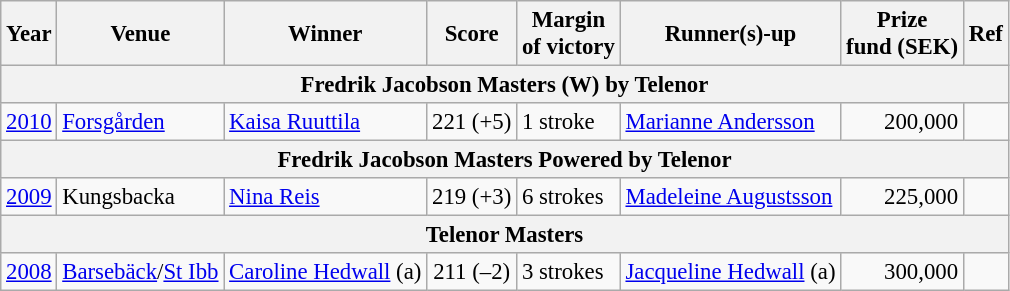<table class=wikitable style="font-size:95%">
<tr>
<th>Year</th>
<th>Venue</th>
<th>Winner</th>
<th>Score</th>
<th>Margin<br>of victory</th>
<th>Runner(s)-up</th>
<th>Prize<br>fund (SEK)</th>
<th>Ref</th>
</tr>
<tr>
<th colspan=9>Fredrik Jacobson Masters (W) by Telenor</th>
</tr>
<tr>
<td><a href='#'>2010</a></td>
<td><a href='#'>Forsgården</a></td>
<td> <a href='#'>Kaisa Ruuttila</a></td>
<td align=center>221 (+5)</td>
<td>1 stroke</td>
<td> <a href='#'>Marianne Andersson</a></td>
<td align=right>200,000</td>
<td></td>
</tr>
<tr>
<th colspan=9>Fredrik Jacobson Masters Powered by Telenor</th>
</tr>
<tr>
<td><a href='#'>2009</a></td>
<td>Kungsbacka</td>
<td> <a href='#'>Nina Reis</a></td>
<td align=center>219 (+3)</td>
<td>6 strokes</td>
<td> <a href='#'>Madeleine Augustsson</a></td>
<td align=right>225,000</td>
<td></td>
</tr>
<tr>
<th colspan=9>Telenor Masters</th>
</tr>
<tr>
<td><a href='#'>2008</a></td>
<td><a href='#'>Barsebäck</a>/<a href='#'>St Ibb</a></td>
<td> <a href='#'>Caroline Hedwall</a> (a)</td>
<td align=center>211 (–2)</td>
<td>3 strokes</td>
<td> <a href='#'>Jacqueline Hedwall</a> (a)</td>
<td align=right>300,000</td>
<td></td>
</tr>
</table>
